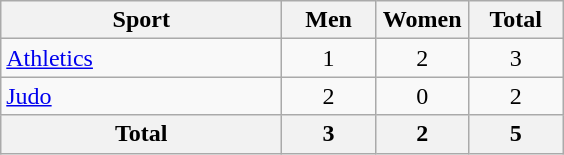<table class="wikitable sortable" style="text-align:center;">
<tr>
<th width=180>Sport</th>
<th width=55>Men</th>
<th width=55>Women</th>
<th width=55>Total</th>
</tr>
<tr>
<td align=left><a href='#'>Athletics</a></td>
<td>1</td>
<td>2</td>
<td>3</td>
</tr>
<tr>
<td align=left><a href='#'>Judo</a></td>
<td>2</td>
<td>0</td>
<td>2</td>
</tr>
<tr>
<th>Total</th>
<th>3</th>
<th>2</th>
<th>5</th>
</tr>
</table>
